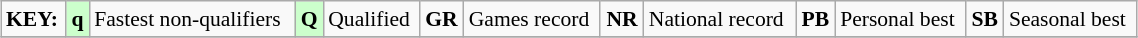<table class="wikitable" style="margin:0.5em auto; font-size:90%;position:relative;" width=60%>
<tr>
<td><strong>KEY:</strong></td>
<td bgcolor=ccffcc align=center><strong>q</strong></td>
<td>Fastest non-qualifiers</td>
<td bgcolor=ccffcc align=center><strong>Q</strong></td>
<td>Qualified</td>
<td align=center><strong>GR</strong></td>
<td>Games record</td>
<td align=center><strong>NR</strong></td>
<td>National record</td>
<td align=center><strong>PB</strong></td>
<td>Personal best</td>
<td align=center><strong>SB</strong></td>
<td>Seasonal best</td>
</tr>
<tr>
</tr>
</table>
